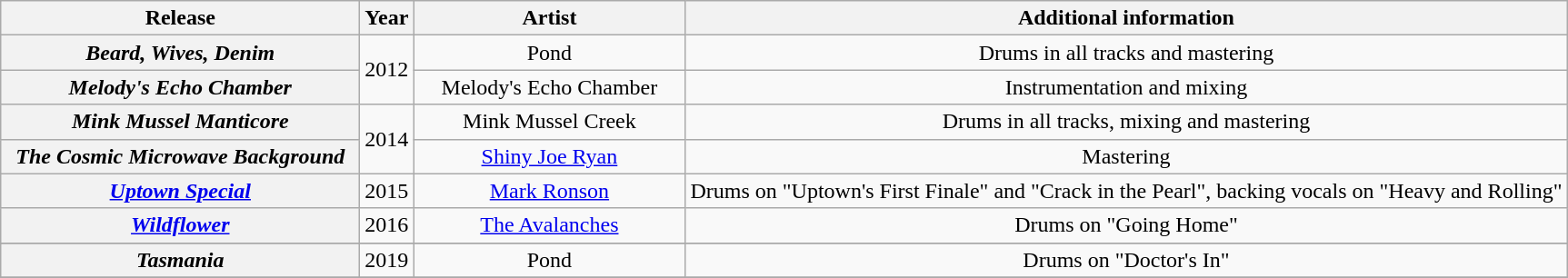<table class="wikitable plainrowheaders" style="text-align:center">
<tr>
<th scope="col" style="width:16em;">Release</th>
<th scope="col">Year</th>
<th scope="col" style="width:12em;">Artist</th>
<th scope="col">Additional information</th>
</tr>
<tr>
<th scope="row"><em>Beard, Wives, Denim</em></th>
<td rowspan = "2">2012</td>
<td>Pond</td>
<td>Drums in all tracks and mastering</td>
</tr>
<tr>
<th scope="row"><em>Melody's Echo Chamber</em></th>
<td>Melody's Echo Chamber</td>
<td>Instrumentation and mixing</td>
</tr>
<tr>
<th scope="row"><em>Mink Mussel Manticore</em></th>
<td rowspan = "2">2014</td>
<td>Mink Mussel Creek</td>
<td>Drums in all tracks, mixing and mastering</td>
</tr>
<tr>
<th scope="row"><em>The Cosmic Microwave Background</em></th>
<td><a href='#'>Shiny Joe Ryan</a></td>
<td>Mastering</td>
</tr>
<tr>
<th scope="row"><em><a href='#'>Uptown Special</a></em></th>
<td>2015</td>
<td><a href='#'>Mark Ronson</a></td>
<td>Drums on "Uptown's First Finale" and "Crack in the Pearl", backing vocals on "Heavy and Rolling"</td>
</tr>
<tr>
<th scope="row"><em><a href='#'>Wildflower</a></em></th>
<td>2016</td>
<td><a href='#'>The Avalanches</a></td>
<td>Drums on "Going Home"</td>
</tr>
<tr>
</tr>
<tr>
<th scope="row"><em>Tasmania</em></th>
<td>2019</td>
<td>Pond</td>
<td>Drums on "Doctor's In"</td>
</tr>
<tr>
</tr>
</table>
